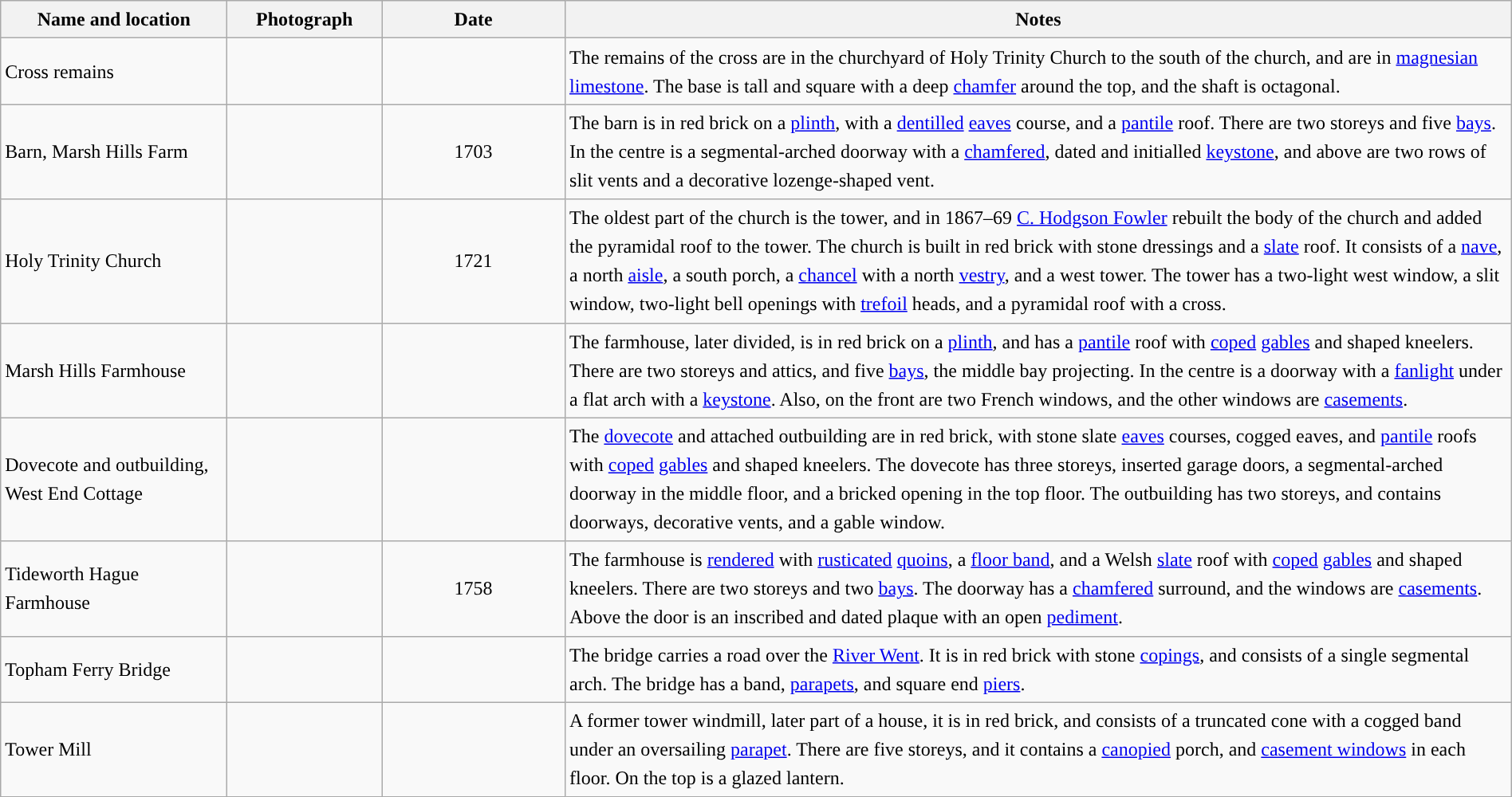<table class="wikitable sortable plainrowheaders" style="width:100%;border:0px;text-align:left;line-height:150%;">
<tr>
<th scope="col"  style="width:150px">Name and location</th>
<th scope="col"  style="width:100px" class="unsortable">Photograph</th>
<th scope="col"  style="width:120px">Date</th>
<th scope="col"  style="width:650px" class="unsortable">Notes</th>
</tr>
<tr>
<td>Cross remains<br><small></small></td>
<td></td>
<td align="center"></td>
<td>The remains of the cross are in the churchyard of Holy Trinity Church to the south of the church, and are in <a href='#'>magnesian limestone</a>.  The base is tall and square with a deep <a href='#'>chamfer</a> around the top, and the shaft is octagonal.</td>
</tr>
<tr>
<td>Barn, Marsh Hills Farm<br><small></small></td>
<td></td>
<td align="center">1703</td>
<td>The barn is in red brick on a <a href='#'>plinth</a>, with a <a href='#'>dentilled</a> <a href='#'>eaves</a> course, and a <a href='#'>pantile</a> roof.  There are two storeys and five <a href='#'>bays</a>.  In the centre is a segmental-arched doorway with a <a href='#'>chamfered</a>, dated and initialled <a href='#'>keystone</a>, and above are two rows of slit vents and a decorative lozenge-shaped vent.</td>
</tr>
<tr>
<td>Holy Trinity Church<br><small></small></td>
<td></td>
<td align="center">1721</td>
<td>The oldest part of the church is the tower, and in 1867–69 <a href='#'>C. Hodgson Fowler</a> rebuilt the body of the church and added the pyramidal roof to the tower.  The church is built in red brick with stone dressings and a <a href='#'>slate</a> roof.  It consists of a <a href='#'>nave</a>, a north <a href='#'>aisle</a>, a south porch, a <a href='#'>chancel</a> with a north <a href='#'>vestry</a>, and a west tower.  The tower has a two-light west window, a slit window, two-light bell openings with <a href='#'>trefoil</a> heads, and a pyramidal roof with a cross.</td>
</tr>
<tr>
<td>Marsh Hills Farmhouse<br><small></small></td>
<td></td>
<td align="center"></td>
<td>The farmhouse, later divided, is in red brick on a <a href='#'>plinth</a>, and has a <a href='#'>pantile</a> roof with <a href='#'>coped</a> <a href='#'>gables</a> and shaped kneelers.  There are two storeys and attics, and five <a href='#'>bays</a>, the middle bay projecting.  In the centre is a doorway with a <a href='#'>fanlight</a> under a flat arch with a <a href='#'>keystone</a>.  Also, on the front are two French windows, and the other windows are <a href='#'>casements</a>.</td>
</tr>
<tr>
<td>Dovecote and outbuilding,<br>West End Cottage<br><small></small></td>
<td></td>
<td align="center"></td>
<td>The <a href='#'>dovecote</a> and attached outbuilding are in red brick, with stone slate <a href='#'>eaves</a> courses, cogged eaves, and <a href='#'>pantile</a> roofs with <a href='#'>coped</a> <a href='#'>gables</a> and shaped kneelers.  The dovecote has three storeys, inserted garage doors, a segmental-arched doorway in the middle floor, and a bricked opening in the top floor.  The outbuilding has two storeys, and contains doorways, decorative vents, and a gable window.</td>
</tr>
<tr>
<td>Tideworth Hague Farmhouse<br><small></small></td>
<td></td>
<td align="center">1758</td>
<td>The farmhouse is <a href='#'>rendered</a> with <a href='#'>rusticated</a> <a href='#'>quoins</a>, a <a href='#'>floor band</a>, and a Welsh <a href='#'>slate</a> roof with <a href='#'>coped</a> <a href='#'>gables</a> and shaped kneelers.  There are two storeys and two <a href='#'>bays</a>.  The doorway has a <a href='#'>chamfered</a> surround, and the windows are <a href='#'>casements</a>.  Above the door is an inscribed and dated plaque with an open <a href='#'>pediment</a>.</td>
</tr>
<tr>
<td>Topham Ferry Bridge<br><small></small></td>
<td></td>
<td align="center"></td>
<td>The bridge carries a road over the <a href='#'>River Went</a>.  It is in red brick with stone <a href='#'>copings</a>, and consists of a single segmental arch.  The bridge has a band, <a href='#'>parapets</a>, and square end <a href='#'>piers</a>.</td>
</tr>
<tr>
<td>Tower Mill<br><small></small></td>
<td></td>
<td align="center"></td>
<td>A former tower windmill, later part of a house, it is in red brick, and consists of a truncated cone with a cogged band under an oversailing <a href='#'>parapet</a>.  There are five storeys, and it contains a <a href='#'>canopied</a> porch, and <a href='#'>casement windows</a> in each floor.  On the top is a glazed lantern.</td>
</tr>
<tr>
</tr>
</table>
